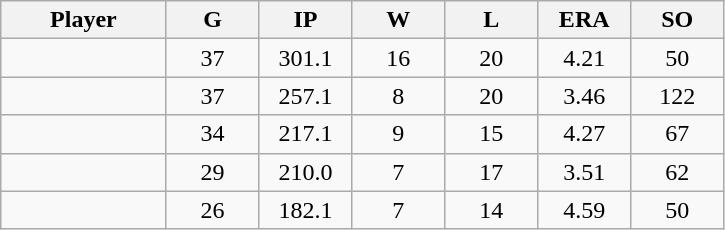<table class="wikitable sortable">
<tr>
<th bgcolor="#DDDDFF" width="16%">Player</th>
<th bgcolor="#DDDDFF" width="9%">G</th>
<th bgcolor="#DDDDFF" width="9%">IP</th>
<th bgcolor="#DDDDFF" width="9%">W</th>
<th bgcolor="#DDDDFF" width="9%">L</th>
<th bgcolor="#DDDDFF" width="9%">ERA</th>
<th bgcolor="#DDDDFF" width="9%">SO</th>
</tr>
<tr align="center">
<td></td>
<td>37</td>
<td>301.1</td>
<td>16</td>
<td>20</td>
<td>4.21</td>
<td>50</td>
</tr>
<tr align="center">
<td></td>
<td>37</td>
<td>257.1</td>
<td>8</td>
<td>20</td>
<td>3.46</td>
<td>122</td>
</tr>
<tr align="center">
<td></td>
<td>34</td>
<td>217.1</td>
<td>9</td>
<td>15</td>
<td>4.27</td>
<td>67</td>
</tr>
<tr align="center">
<td></td>
<td>29</td>
<td>210.0</td>
<td>7</td>
<td>17</td>
<td>3.51</td>
<td>62</td>
</tr>
<tr align="center">
<td></td>
<td>26</td>
<td>182.1</td>
<td>7</td>
<td>14</td>
<td>4.59</td>
<td>50</td>
</tr>
</table>
